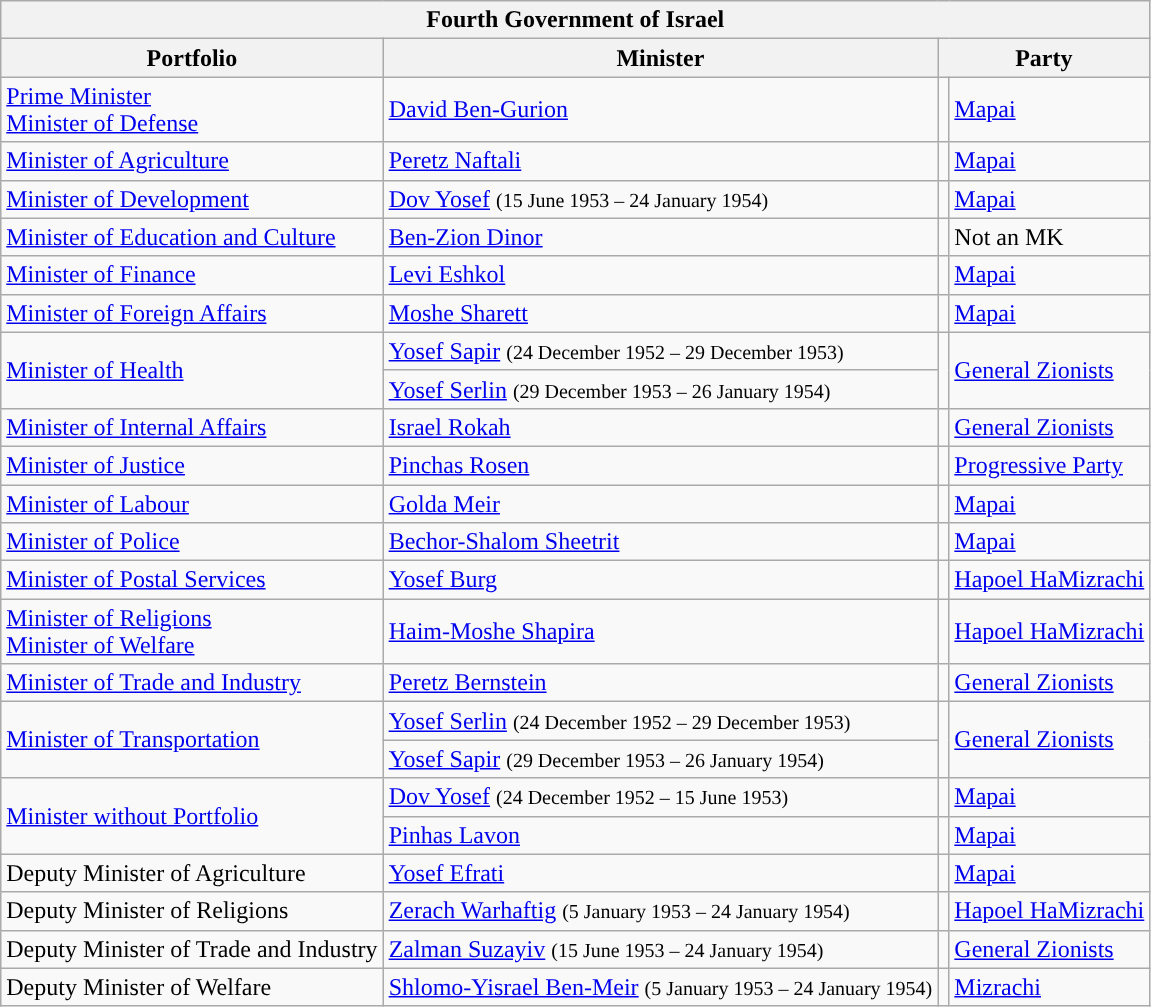<table class="wikitable sortable" style="text-align:left">
<tr>
<th colspan=4>Fourth Government of Israel</th>
</tr>
<tr>
<th>Portfolio</th>
<th>Minister</th>
<th colspan=2>Party</th>
</tr>
<tr>
<td><a href='#'>Prime Minister</a><br><a href='#'>Minister of Defense</a></td>
<td><a href='#'>David Ben-Gurion</a></td>
<td style="background:"></td>
<td><a href='#'>Mapai</a></td>
</tr>
<tr>
<td><a href='#'>Minister of Agriculture</a></td>
<td><a href='#'>Peretz Naftali</a></td>
<td style="background:"></td>
<td><a href='#'>Mapai</a></td>
</tr>
<tr>
<td><a href='#'>Minister of Development</a></td>
<td><a href='#'>Dov Yosef</a> <small>(15 June 1953 – 24 January 1954)</small></td>
<td style="background:"></td>
<td><a href='#'>Mapai</a></td>
</tr>
<tr>
<td><a href='#'>Minister of Education and Culture</a></td>
<td><a href='#'>Ben-Zion Dinor</a></td>
<td style="background:"></td>
<td>Not an MK</td>
</tr>
<tr>
<td><a href='#'>Minister of Finance</a></td>
<td><a href='#'>Levi Eshkol</a></td>
<td style="background:"></td>
<td><a href='#'>Mapai</a></td>
</tr>
<tr>
<td><a href='#'>Minister of Foreign Affairs</a></td>
<td><a href='#'>Moshe Sharett</a></td>
<td style="background:"></td>
<td><a href='#'>Mapai</a></td>
</tr>
<tr>
<td rowspan="2"><a href='#'>Minister of Health</a></td>
<td><a href='#'>Yosef Sapir</a> <small>(24 December 1952 – 29 December 1953)</small></td>
<td rowspan="2" style="background:"></td>
<td rowspan="2"><a href='#'>General Zionists</a></td>
</tr>
<tr>
<td><a href='#'>Yosef Serlin</a> <small>(29 December 1953 – 26 January 1954)</small></td>
</tr>
<tr>
<td><a href='#'>Minister of Internal Affairs</a></td>
<td><a href='#'>Israel Rokah</a></td>
<td style="background:"></td>
<td><a href='#'>General Zionists</a></td>
</tr>
<tr>
<td><a href='#'>Minister of Justice</a></td>
<td><a href='#'>Pinchas Rosen</a></td>
<td style="background:"></td>
<td><a href='#'>Progressive Party</a></td>
</tr>
<tr>
<td><a href='#'>Minister of Labour</a></td>
<td><a href='#'>Golda Meir</a></td>
<td style="background:"></td>
<td><a href='#'>Mapai</a></td>
</tr>
<tr>
<td><a href='#'>Minister of Police</a></td>
<td><a href='#'>Bechor-Shalom Sheetrit</a></td>
<td style="background:"></td>
<td><a href='#'>Mapai</a></td>
</tr>
<tr>
<td><a href='#'>Minister of Postal Services</a></td>
<td><a href='#'>Yosef Burg</a></td>
<td style="background:"></td>
<td><a href='#'>Hapoel HaMizrachi</a></td>
</tr>
<tr>
<td><a href='#'>Minister of Religions</a><br><a href='#'>Minister of Welfare</a></td>
<td><a href='#'>Haim-Moshe Shapira</a></td>
<td style="background:"></td>
<td><a href='#'>Hapoel HaMizrachi</a></td>
</tr>
<tr>
<td><a href='#'>Minister of Trade and Industry</a></td>
<td><a href='#'>Peretz Bernstein</a></td>
<td style="background:"></td>
<td><a href='#'>General Zionists</a></td>
</tr>
<tr>
<td rowspan="2"><a href='#'>Minister of Transportation</a></td>
<td><a href='#'>Yosef Serlin</a> <small>(24 December 1952 – 29 December 1953)</small></td>
<td rowspan="2" style="background:"></td>
<td rowspan="2"><a href='#'>General Zionists</a></td>
</tr>
<tr>
<td><a href='#'>Yosef Sapir</a> <small>(29 December 1953 – 26 January 1954)</small></td>
</tr>
<tr>
<td rowspan="2"><a href='#'>Minister without Portfolio</a></td>
<td><a href='#'>Dov Yosef</a> <small>(24 December 1952 – 15 June 1953)</small></td>
<td style="background:"></td>
<td><a href='#'>Mapai</a></td>
</tr>
<tr>
<td><a href='#'>Pinhas Lavon</a></td>
<td style="background:"></td>
<td><a href='#'>Mapai</a></td>
</tr>
<tr>
<td>Deputy Minister of Agriculture</td>
<td><a href='#'>Yosef Efrati</a></td>
<td style="background:"></td>
<td><a href='#'>Mapai</a></td>
</tr>
<tr>
<td>Deputy Minister of Religions</td>
<td><a href='#'>Zerach Warhaftig</a> <small>(5 January 1953 – 24 January 1954)</small></td>
<td style="background:"></td>
<td><a href='#'>Hapoel HaMizrachi</a></td>
</tr>
<tr>
<td>Deputy Minister of Trade and Industry</td>
<td><a href='#'>Zalman Suzayiv</a> <small>(15 June 1953 – 24 January 1954)</small></td>
<td style="background:"></td>
<td><a href='#'>General Zionists</a></td>
</tr>
<tr>
<td>Deputy Minister of Welfare</td>
<td><a href='#'>Shlomo-Yisrael Ben-Meir</a> <small>(5 January 1953 – 24 January 1954)</small></td>
<td style="background:"></td>
<td><a href='#'>Mizrachi</a></td>
</tr>
</table>
